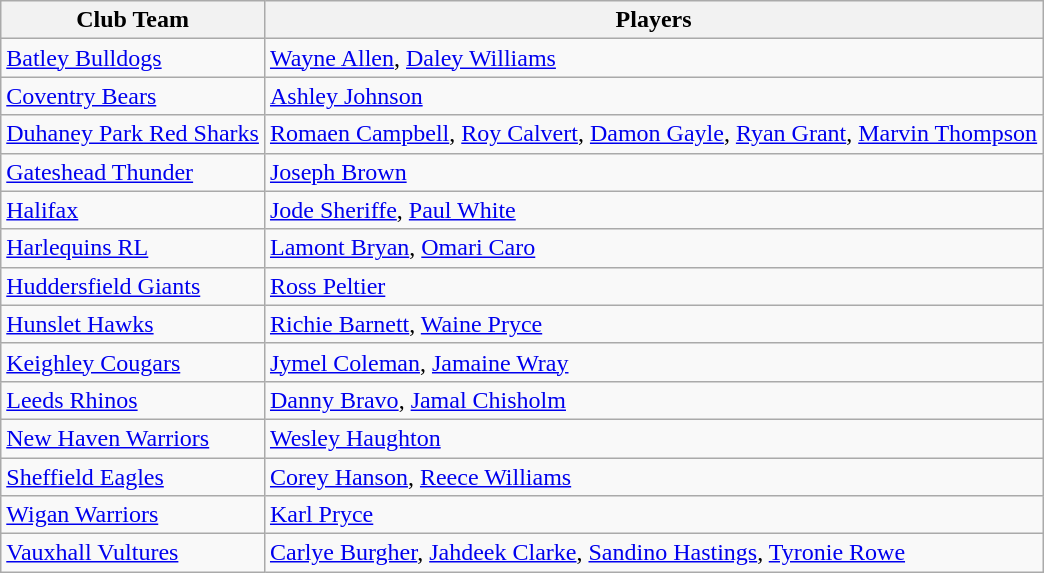<table class="wikitable">
<tr>
<th>Club Team</th>
<th>Players</th>
</tr>
<tr>
<td> <a href='#'>Batley Bulldogs</a></td>
<td><a href='#'>Wayne Allen</a>, <a href='#'>Daley Williams</a></td>
</tr>
<tr>
<td> <a href='#'>Coventry Bears</a></td>
<td><a href='#'>Ashley Johnson</a></td>
</tr>
<tr>
<td> <a href='#'>Duhaney Park Red Sharks</a></td>
<td><a href='#'>Romaen Campbell</a>, <a href='#'>Roy Calvert</a>, <a href='#'>Damon Gayle</a>, <a href='#'>Ryan Grant</a>, <a href='#'>Marvin Thompson</a></td>
</tr>
<tr>
<td> <a href='#'>Gateshead Thunder</a></td>
<td><a href='#'>Joseph Brown</a></td>
</tr>
<tr>
<td> <a href='#'>Halifax</a></td>
<td><a href='#'>Jode Sheriffe</a>, <a href='#'>Paul White</a></td>
</tr>
<tr>
<td> <a href='#'>Harlequins RL</a></td>
<td><a href='#'>Lamont Bryan</a>, <a href='#'>Omari Caro</a></td>
</tr>
<tr>
<td> <a href='#'>Huddersfield Giants</a></td>
<td><a href='#'>Ross Peltier</a></td>
</tr>
<tr>
<td> <a href='#'>Hunslet Hawks</a></td>
<td><a href='#'>Richie Barnett</a>, <a href='#'>Waine Pryce</a></td>
</tr>
<tr>
<td> <a href='#'>Keighley Cougars</a></td>
<td><a href='#'>Jymel Coleman</a>, <a href='#'>Jamaine Wray</a></td>
</tr>
<tr>
<td> <a href='#'>Leeds Rhinos</a></td>
<td><a href='#'>Danny Bravo</a>, <a href='#'>Jamal Chisholm</a></td>
</tr>
<tr>
<td> <a href='#'>New Haven Warriors</a></td>
<td><a href='#'>Wesley Haughton</a></td>
</tr>
<tr>
<td> <a href='#'>Sheffield Eagles</a></td>
<td><a href='#'>Corey Hanson</a>, <a href='#'>Reece Williams</a></td>
</tr>
<tr>
<td> <a href='#'>Wigan Warriors</a></td>
<td><a href='#'>Karl Pryce</a></td>
</tr>
<tr>
<td> <a href='#'>Vauxhall Vultures</a></td>
<td><a href='#'>Carlye Burgher</a>, <a href='#'>Jahdeek Clarke</a>, <a href='#'>Sandino Hastings</a>, <a href='#'>Tyronie Rowe</a></td>
</tr>
</table>
